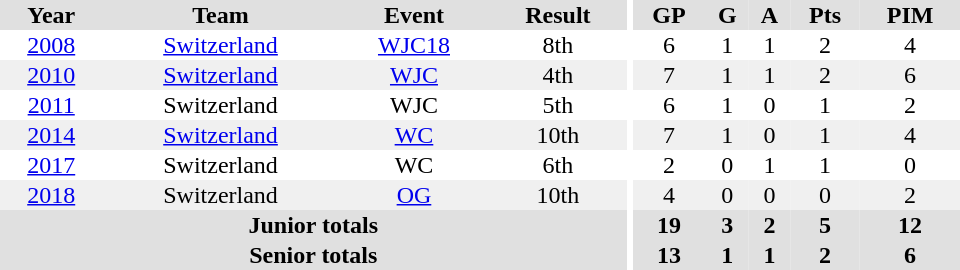<table border="0" cellpadding="1" cellspacing="0" ID="Table3" style="text-align:center; width:40em">
<tr ALIGN="center" bgcolor="#e0e0e0">
<th>Year</th>
<th>Team</th>
<th>Event</th>
<th>Result</th>
<th rowspan="99" bgcolor="#ffffff"></th>
<th>GP</th>
<th>G</th>
<th>A</th>
<th>Pts</th>
<th>PIM</th>
</tr>
<tr>
<td><a href='#'>2008</a></td>
<td><a href='#'>Switzerland</a></td>
<td><a href='#'>WJC18</a></td>
<td>8th</td>
<td>6</td>
<td>1</td>
<td>1</td>
<td>2</td>
<td>4</td>
</tr>
<tr bgcolor="#f0f0f0">
<td><a href='#'>2010</a></td>
<td><a href='#'>Switzerland</a></td>
<td><a href='#'>WJC</a></td>
<td>4th</td>
<td>7</td>
<td>1</td>
<td>1</td>
<td>2</td>
<td>6</td>
</tr>
<tr>
<td><a href='#'>2011</a></td>
<td>Switzerland</td>
<td>WJC</td>
<td>5th</td>
<td>6</td>
<td>1</td>
<td>0</td>
<td>1</td>
<td>2</td>
</tr>
<tr bgcolor="#f0f0f0">
<td><a href='#'>2014</a></td>
<td><a href='#'>Switzerland</a></td>
<td><a href='#'>WC</a></td>
<td>10th</td>
<td>7</td>
<td>1</td>
<td>0</td>
<td>1</td>
<td>4</td>
</tr>
<tr>
<td><a href='#'>2017</a></td>
<td>Switzerland</td>
<td>WC</td>
<td>6th</td>
<td>2</td>
<td>0</td>
<td>1</td>
<td>1</td>
<td>0</td>
</tr>
<tr bgcolor="#f0f0f0">
<td><a href='#'>2018</a></td>
<td>Switzerland</td>
<td><a href='#'>OG</a></td>
<td>10th</td>
<td>4</td>
<td>0</td>
<td>0</td>
<td>0</td>
<td>2</td>
</tr>
<tr bgcolor="#e0e0e0">
<th colspan="4">Junior totals</th>
<th>19</th>
<th>3</th>
<th>2</th>
<th>5</th>
<th>12</th>
</tr>
<tr bgcolor="#e0e0e0">
<th colspan="4">Senior totals</th>
<th>13</th>
<th>1</th>
<th>1</th>
<th>2</th>
<th>6</th>
</tr>
</table>
